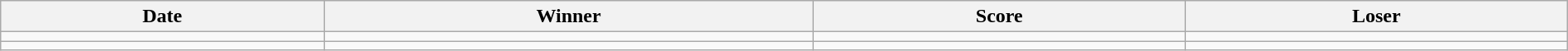<table class="wikitable" style="text-align:center; font-size:100%; width:100%">
<tr>
<th>Date</th>
<th>Winner</th>
<th>Score</th>
<th>Loser</th>
</tr>
<tr>
<td></td>
<td></td>
<td></td>
<td></td>
</tr>
<tr>
<td></td>
<td></td>
<td></td>
<td></td>
</tr>
</table>
